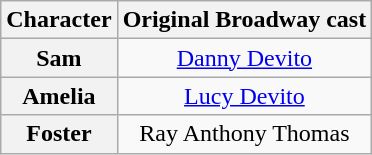<table class=wikitable>
<tr>
<th scope=col>Character</th>
<th scope=col class=unsortable>Original Broadway cast</th>
</tr>
<tr>
<th scope=row>Sam</th>
<td align=center colspan=1><a href='#'>Danny Devito</a></td>
</tr>
<tr>
<th scope=row>Amelia</th>
<td align=center colspan=1><a href='#'>Lucy Devito</a></td>
</tr>
<tr>
<th scope=row>Foster</th>
<td align=center colspan=1>Ray Anthony Thomas</td>
</tr>
</table>
